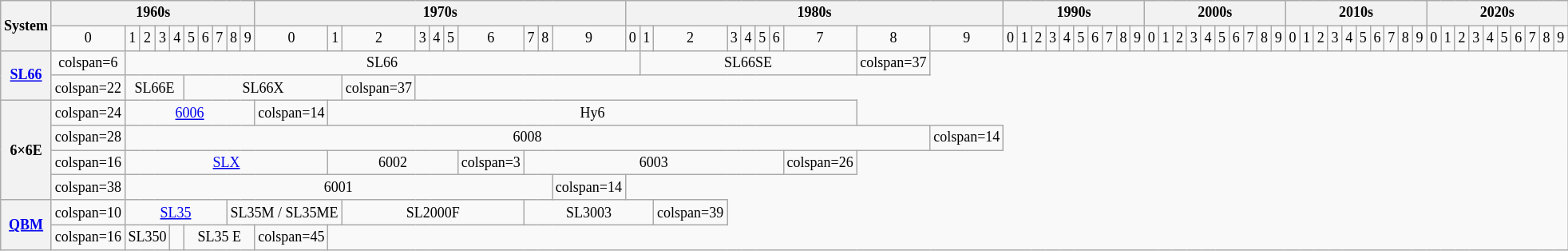<table class="wikitable" style="font-size:75%;text-align:center;">
<tr>
<th rowspan=2>System</th>
<th colspan=10>1960s</th>
<th colspan=10>1970s</th>
<th colspan=10>1980s</th>
<th colspan=10>1990s</th>
<th colspan=10>2000s</th>
<th colspan=10>2010s</th>
<th colspan=10>2020s</th>
</tr>
<tr>
<td>0</td>
<td>1</td>
<td>2</td>
<td>3</td>
<td>4</td>
<td>5</td>
<td>6</td>
<td>7</td>
<td>8</td>
<td>9</td>
<td>0</td>
<td>1</td>
<td>2</td>
<td>3</td>
<td>4</td>
<td>5</td>
<td>6</td>
<td>7</td>
<td>8</td>
<td>9</td>
<td>0</td>
<td>1</td>
<td>2</td>
<td>3</td>
<td>4</td>
<td>5</td>
<td>6</td>
<td>7</td>
<td>8</td>
<td>9</td>
<td>0</td>
<td>1</td>
<td>2</td>
<td>3</td>
<td>4</td>
<td>5</td>
<td>6</td>
<td>7</td>
<td>8</td>
<td>9</td>
<td>0</td>
<td>1</td>
<td>2</td>
<td>3</td>
<td>4</td>
<td>5</td>
<td>6</td>
<td>7</td>
<td>8</td>
<td>9</td>
<td>0</td>
<td>1</td>
<td>2</td>
<td>3</td>
<td>4</td>
<td>5</td>
<td>6</td>
<td>7</td>
<td>8</td>
<td>9</td>
<td>0</td>
<td>1</td>
<td>2</td>
<td>3</td>
<td>4</td>
<td>5</td>
<td>6</td>
<td>7</td>
<td>8</td>
<td>9</td>
</tr>
<tr>
<th rowspan=2><a href='#'>SL66</a></th>
<td>colspan=6 </td>
<td colspan=20>SL66</td>
<td colspan=7>SL66SE</td>
<td>colspan=37 </td>
</tr>
<tr>
<td>colspan=22 </td>
<td colspan=4>SL66E</td>
<td colspan=7>SL66X</td>
<td>colspan=37 </td>
</tr>
<tr>
<th rowspan=4>6×6E</th>
<td>colspan=24 </td>
<td colspan=9><a href='#'>6006</a></td>
<td>colspan=14 </td>
<td colspan=17>Hy6</td>
</tr>
<tr>
<td>colspan=28 </td>
<td colspan=28>6008</td>
<td>colspan=14 </td>
</tr>
<tr>
<td>colspan=16 </td>
<td colspan=10><a href='#'>SLX</a></td>
<td colspan=5>6002</td>
<td>colspan=3 </td>
<td colspan=10>6003</td>
<td>colspan=26 </td>
</tr>
<tr>
<td>colspan=38 </td>
<td colspan=18>6001</td>
<td>colspan=14 </td>
</tr>
<tr>
<th rowspan=2><a href='#'>QBM</a></th>
<td>colspan=10 </td>
<td colspan=7><a href='#'>SL35</a></td>
<td colspan=4>SL35M / SL35ME</td>
<td colspan=5>SL2000F</td>
<td colspan=5>SL3003</td>
<td>colspan=39 </td>
</tr>
<tr>
<td>colspan=16 </td>
<td colspan=3>SL350</td>
<td></td>
<td colspan=5>SL35 E</td>
<td>colspan=45 </td>
</tr>
</table>
